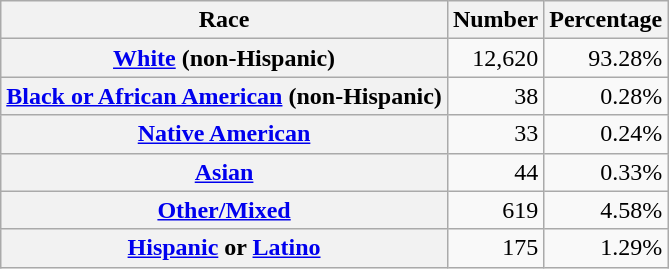<table class="wikitable" style="text-align:right">
<tr>
<th scope="col">Race</th>
<th scope="col">Number</th>
<th scope="col">Percentage</th>
</tr>
<tr>
<th scope="row"><a href='#'>White</a> (non-Hispanic)</th>
<td>12,620</td>
<td>93.28%</td>
</tr>
<tr>
<th scope="row"><a href='#'>Black or African American</a> (non-Hispanic)</th>
<td>38</td>
<td>0.28%</td>
</tr>
<tr>
<th scope="row"><a href='#'>Native American</a></th>
<td>33</td>
<td>0.24%</td>
</tr>
<tr>
<th scope="row"><a href='#'>Asian</a></th>
<td>44</td>
<td>0.33%</td>
</tr>
<tr>
<th scope="row"><a href='#'>Other/Mixed</a></th>
<td>619</td>
<td>4.58%</td>
</tr>
<tr>
<th scope="row"><a href='#'>Hispanic</a> or <a href='#'>Latino</a></th>
<td>175</td>
<td>1.29%</td>
</tr>
</table>
